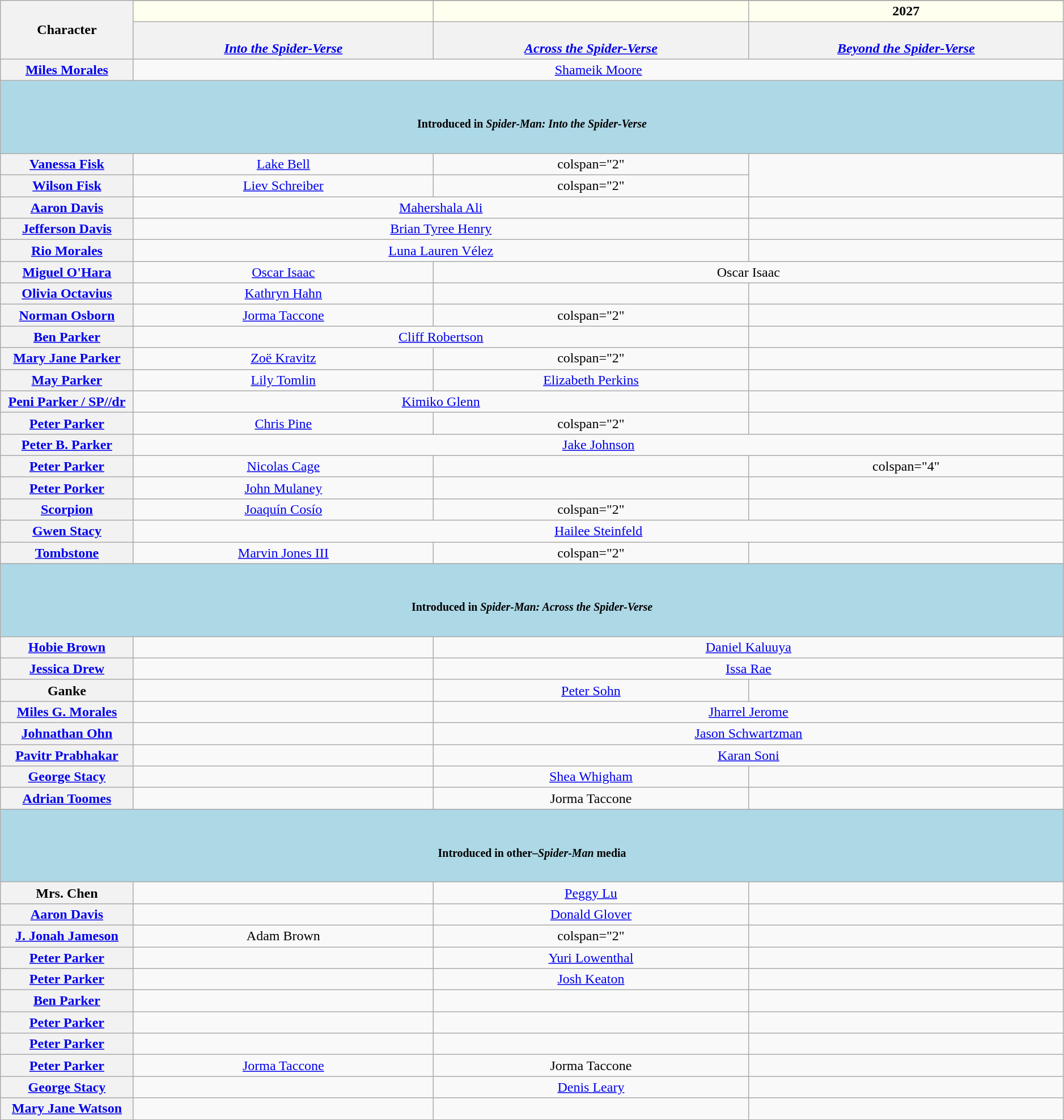<table class="wikitable" style="text-align:center; width:99%;">
<tr>
<th rowspan="3" width="1.3%">Character</th>
</tr>
<tr>
<th style="background:ivory;"></th>
<th style="background:ivory;"></th>
<th style="background:ivory;">2027</th>
</tr>
<tr>
<th align="center" width="5%"><a href='#'><em><br>Into the Spider-Verse</em></a></th>
<th align="center" width="5%"><a href='#'><em><br>Across the Spider-Verse</em></a></th>
<th align="center" width="5%"><a href='#'><em><br>Beyond the Spider-Verse</em></a></th>
</tr>
<tr>
<th><a href='#'>Miles Morales<br></a></th>
<td colspan="3"><a href='#'>Shameik Moore</a></td>
</tr>
<tr>
<th colspan="4" style="background:lightblue;"><br><h5>Introduced in <em>Spider-Man: Into the Spider-Verse</em></h5></th>
</tr>
<tr>
<th scope="row"><a href='#'>Vanessa Fisk</a></th>
<td><a href='#'>Lake Bell</a></td>
<td>colspan="2" </td>
</tr>
<tr>
<th scope="row"><a href='#'>Wilson Fisk<br></a></th>
<td><a href='#'>Liev Schreiber</a></td>
<td>colspan="2" </td>
</tr>
<tr>
<th scope="row"><a href='#'>Aaron Davis<br></a></th>
<td colspan="2"><a href='#'>Mahershala Ali</a></td>
<td></td>
</tr>
<tr>
<th scope="row"><a href='#'>Jefferson Davis</a></th>
<td colspan="2"><a href='#'>Brian Tyree Henry</a></td>
<td></td>
</tr>
<tr>
<th scope="row"><a href='#'>Rio Morales</a></th>
<td colspan="2"><a href='#'>Luna Lauren Vélez</a></td>
<td></td>
</tr>
<tr>
<th scope="row"><a href='#'>Miguel O'Hara<br></a></th>
<td><a href='#'>Oscar Isaac</a></td>
<td colspan="2">Oscar Isaac</td>
</tr>
<tr>
<th><a href='#'>Olivia Octavius<br></a></th>
<td><a href='#'>Kathryn Hahn</a></td>
<td></td>
<td></td>
</tr>
<tr>
<th><a href='#'>Norman Osborn<br></a></th>
<td><a href='#'>Jorma Taccone</a></td>
<td>colspan="2" </td>
</tr>
<tr>
<th><a href='#'>Ben Parker</a></th>
<td colspan="2"><a href='#'>Cliff Robertson</a></td>
<td></td>
</tr>
<tr>
<th><a href='#'>Mary Jane Parker</a></th>
<td><a href='#'>Zoë Kravitz</a></td>
<td>colspan="2" </td>
</tr>
<tr>
<th><a href='#'>May Parker</a></th>
<td><a href='#'>Lily Tomlin</a></td>
<td><a href='#'>Elizabeth Perkins</a></td>
<td></td>
</tr>
<tr>
<th><a href='#'>Peni Parker / SP//dr</a></th>
<td colspan="2"><a href='#'>Kimiko Glenn</a></td>
<td></td>
</tr>
<tr>
<th><a href='#'>Peter Parker<br></a></th>
<td><a href='#'>Chris Pine</a></td>
<td>colspan="2" </td>
</tr>
<tr>
<th scope="row"><a href='#'>Peter B. Parker<br></a></th>
<td colspan="3"><a href='#'>Jake Johnson</a></td>
</tr>
<tr>
<th><a href='#'>Peter Parker<br></a></th>
<td><a href='#'>Nicolas Cage</a></td>
<td></td>
<td>colspan="4" </td>
</tr>
<tr>
<th><a href='#'>Peter Porker<br></a></th>
<td><a href='#'>John Mulaney</a></td>
<td></td>
<td></td>
</tr>
<tr>
<th scope="row"><a href='#'>Scorpion</a></th>
<td><a href='#'>Joaquín Cosío</a></td>
<td>colspan="2" </td>
</tr>
<tr>
<th scope="row"><a href='#'>Gwen Stacy<br></a></th>
<td colspan="3"><a href='#'>Hailee Steinfeld</a></td>
</tr>
<tr>
<th scope="row"><a href='#'>Tombstone</a></th>
<td><a href='#'>Marvin Jones III</a></td>
<td>colspan="2" </td>
</tr>
<tr>
<th colspan="4" style="background:lightblue;"><br><h5>Introduced in <em>Spider-Man: Across the Spider-Verse</em></h5></th>
</tr>
<tr>
<th scope="row"><a href='#'>Hobie Brown<br></a></th>
<td></td>
<td colspan="2"><a href='#'>Daniel Kaluuya</a></td>
</tr>
<tr>
<th scope="row"><a href='#'>Jessica Drew<br></a></th>
<td></td>
<td colspan="2"><a href='#'>Issa Rae</a></td>
</tr>
<tr>
<th scope="row">Ganke</th>
<td></td>
<td><a href='#'>Peter Sohn</a></td>
<td></td>
</tr>
<tr>
<th scope="row"><a href='#'>Miles G. Morales</a><br></th>
<td></td>
<td colspan="2"><a href='#'>Jharrel Jerome</a></td>
</tr>
<tr>
<th scope="row"><a href='#'>Johnathan Ohn</a><br></th>
<td></td>
<td colspan="2"><a href='#'>Jason Schwartzman</a></td>
</tr>
<tr>
<th scope="row"><a href='#'>Pavitr Prabhakar<br></a></th>
<td></td>
<td colspan="2"><a href='#'>Karan Soni</a></td>
</tr>
<tr>
<th scope="row"><a href='#'>George Stacy</a></th>
<td></td>
<td><a href='#'>Shea Whigham</a></td>
<td></td>
</tr>
<tr>
<th scope="row"><a href='#'>Adrian Toomes<br></a></th>
<td></td>
<td>Jorma Taccone</td>
<td></td>
</tr>
<tr>
<th colspan="4" style="background:lightblue;"><br><h5>Introduced in other–<em>Spider-Man</em> media</h5></th>
</tr>
<tr>
<th scope="row">Mrs. Chen</th>
<td></td>
<td><a href='#'>Peggy Lu</a></td>
<td></td>
</tr>
<tr>
<th scope="row"><a href='#'>Aaron Davis<br></a></th>
<td></td>
<td><a href='#'>Donald Glover</a></td>
<td></td>
</tr>
<tr>
<th scope="row"><a href='#'>J. Jonah Jameson </a></th>
<td>Adam Brown</td>
<td>colspan="2" </td>
</tr>
<tr>
<th scope="row"><a href='#'>Peter Parker<br></a></th>
<td></td>
<td><a href='#'>Yuri Lowenthal</a></td>
<td></td>
</tr>
<tr>
<th scope="row"><a href='#'>Peter Parker<br></a></th>
<td></td>
<td><a href='#'>Josh Keaton</a></td>
<td></td>
</tr>
<tr>
<th scope="row"><a href='#'>Ben Parker</a></th>
<td></td>
<td></td>
<td></td>
</tr>
<tr>
<th scope="row"><a href='#'>Peter Parker<br></a></th>
<td></td>
<td></td>
<td></td>
</tr>
<tr>
<th scope="row"><a href='#'>Peter Parker<br></a></th>
<td></td>
<td></td>
<td></td>
</tr>
<tr>
<th scope="row"><a href='#'>Peter Parker<br></a></th>
<td><a href='#'>Jorma Taccone</a></td>
<td>Jorma Taccone</td>
<td></td>
</tr>
<tr>
<th scope="row"><a href='#'>George Stacy</a></th>
<td></td>
<td><a href='#'>Denis Leary</a></td>
<td></td>
</tr>
<tr>
<th scope="row"><a href='#'>Mary Jane Watson</a></th>
<td></td>
<td></td>
<td></td>
</tr>
<tr>
</tr>
</table>
